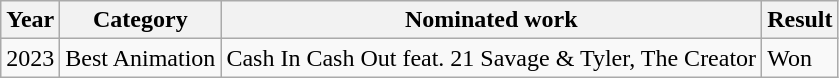<table class="wikitable">
<tr>
<th>Year</th>
<th>Category</th>
<th>Nominated work</th>
<th>Result</th>
</tr>
<tr>
<td>2023</td>
<td>Best Animation</td>
<td>Cash In Cash Out  feat. 21 Savage & Tyler, The Creator</td>
<td>Won</td>
</tr>
</table>
